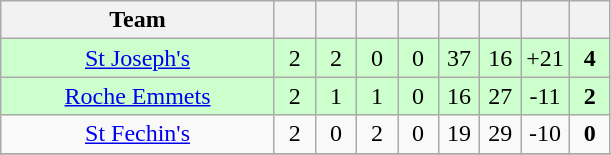<table class="wikitable" style="text-align:center">
<tr>
<th style="width:175px;">Team</th>
<th width="20"></th>
<th width="20"></th>
<th width="20"></th>
<th width="20"></th>
<th width="20"></th>
<th width="20"></th>
<th width="20"></th>
<th width="20"></th>
</tr>
<tr style="background:#cfc;">
<td><a href='#'>St Joseph's</a></td>
<td>2</td>
<td>2</td>
<td>0</td>
<td>0</td>
<td>37</td>
<td>16</td>
<td>+21</td>
<td><strong>4</strong></td>
</tr>
<tr style="background:#cfc;">
<td><a href='#'>Roche Emmets</a></td>
<td>2</td>
<td>1</td>
<td>1</td>
<td>0</td>
<td>16</td>
<td>27</td>
<td>-11</td>
<td><strong>2</strong></td>
</tr>
<tr>
<td><a href='#'>St Fechin's</a></td>
<td>2</td>
<td>0</td>
<td>2</td>
<td>0</td>
<td>19</td>
<td>29</td>
<td>-10</td>
<td><strong>0</strong></td>
</tr>
<tr>
</tr>
</table>
